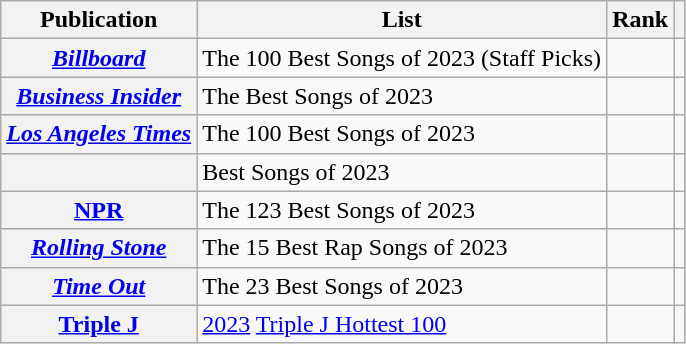<table class="wikitable plainrowheaders sortable" style="margin-right: 0;">
<tr>
<th scope="col">Publication</th>
<th scope="col">List</th>
<th scope="col">Rank</th>
<th scope="col" class="unsortable"></th>
</tr>
<tr>
<th scope="row"><em><a href='#'>Billboard</a></em></th>
<td>The 100 Best Songs of 2023 (Staff Picks)</td>
<td></td>
<td style="text-align:center"></td>
</tr>
<tr>
<th scope="row"><em><a href='#'>Business Insider</a></em></th>
<td>The Best Songs of 2023</td>
<td></td>
<td style="text-align:center"></td>
</tr>
<tr>
<th scope="row"><em><a href='#'>Los Angeles Times</a></em></th>
<td>The 100 Best Songs of 2023</td>
<td></td>
<td style="text-align:center"></td>
</tr>
<tr>
<th scope="row"></th>
<td>Best Songs of 2023</td>
<td></td>
<td style="text-align:center"></td>
</tr>
<tr>
<th scope="row"><a href='#'>NPR</a></th>
<td>The 123 Best Songs of 2023</td>
<td></td>
<td style="text-align:center"></td>
</tr>
<tr>
<th scope="row"><em><a href='#'>Rolling Stone</a></em></th>
<td>The 15 Best Rap Songs of 2023</td>
<td></td>
<td style="text-align:center"></td>
</tr>
<tr>
<th scope="row"><em><a href='#'>Time Out</a></em></th>
<td>The 23 Best Songs of 2023</td>
<td></td>
<td style="text-align:center"></td>
</tr>
<tr>
<th scope="row"><a href='#'>Triple J</a></th>
<td><a href='#'>2023</a> <a href='#'>Triple J Hottest 100</a></td>
<td></td>
<td style="text-align:center"></td>
</tr>
</table>
